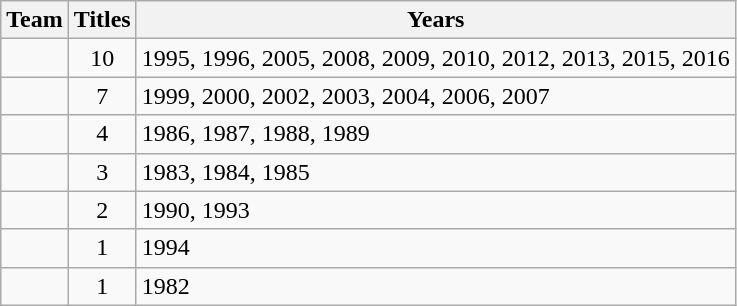<table class="wikitable sortable" style="text-align:center">
<tr>
<th>Team</th>
<th>Titles</th>
<th>Years</th>
</tr>
<tr>
<td style=><em></em></td>
<td>10</td>
<td align=left>1995, 1996, 2005, 2008, 2009, 2010, 2012, 2013, 2015, 2016</td>
</tr>
<tr>
<td style=><em></em></td>
<td>7</td>
<td align=left>1999, 2000, 2002, 2003, 2004, 2006, 2007</td>
</tr>
<tr>
<td style=><em></em></td>
<td>4</td>
<td align=left>1986, 1987, 1988, 1989</td>
</tr>
<tr>
<td style=><em></em></td>
<td>3</td>
<td align=left>1983, 1984, 1985</td>
</tr>
<tr>
<td style=><em></em></td>
<td>2</td>
<td align=left>1990, 1993</td>
</tr>
<tr>
<td style=><em></em></td>
<td>1</td>
<td align=left>1994</td>
</tr>
<tr>
<td style=><em></em></td>
<td>1</td>
<td align=left>1982</td>
</tr>
</table>
